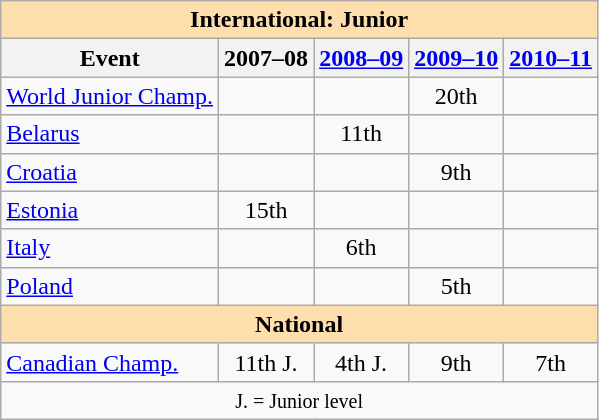<table class="wikitable" style="text-align:center">
<tr>
<th style="background-color: #ffdead; " colspan=5 align=center>International: Junior</th>
</tr>
<tr>
<th>Event</th>
<th>2007–08</th>
<th><a href='#'>2008–09</a></th>
<th><a href='#'>2009–10</a></th>
<th><a href='#'>2010–11</a></th>
</tr>
<tr>
<td align=left><a href='#'>World Junior Champ.</a></td>
<td></td>
<td></td>
<td>20th</td>
<td></td>
</tr>
<tr>
<td align=left> <a href='#'>Belarus</a></td>
<td></td>
<td>11th</td>
<td></td>
<td></td>
</tr>
<tr>
<td align=left> <a href='#'>Croatia</a></td>
<td></td>
<td></td>
<td>9th</td>
<td></td>
</tr>
<tr>
<td align=left> <a href='#'>Estonia</a></td>
<td>15th</td>
<td></td>
<td></td>
<td></td>
</tr>
<tr>
<td align=left> <a href='#'>Italy</a></td>
<td></td>
<td>6th</td>
<td></td>
<td></td>
</tr>
<tr>
<td align=left> <a href='#'>Poland</a></td>
<td></td>
<td></td>
<td>5th</td>
<td></td>
</tr>
<tr>
<th style="background-color: #ffdead; " colspan=5 align=center>National</th>
</tr>
<tr>
<td align=left><a href='#'>Canadian Champ.</a></td>
<td>11th J.</td>
<td>4th J.</td>
<td>9th</td>
<td>7th</td>
</tr>
<tr>
<td colspan=5 align=center><small> J. = Junior level </small></td>
</tr>
</table>
